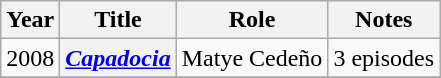<table class="wikitable plainrowheaders sortable">
<tr>
<th scope="col">Year</th>
<th scope="col">Title</th>
<th scope="col">Role</th>
<th scope="col">Notes</th>
</tr>
<tr>
<td>2008</td>
<th scope=row><em><a href='#'>Capadocia</a></em></th>
<td>Matye Cedeño</td>
<td>3 episodes</td>
</tr>
<tr>
</tr>
</table>
